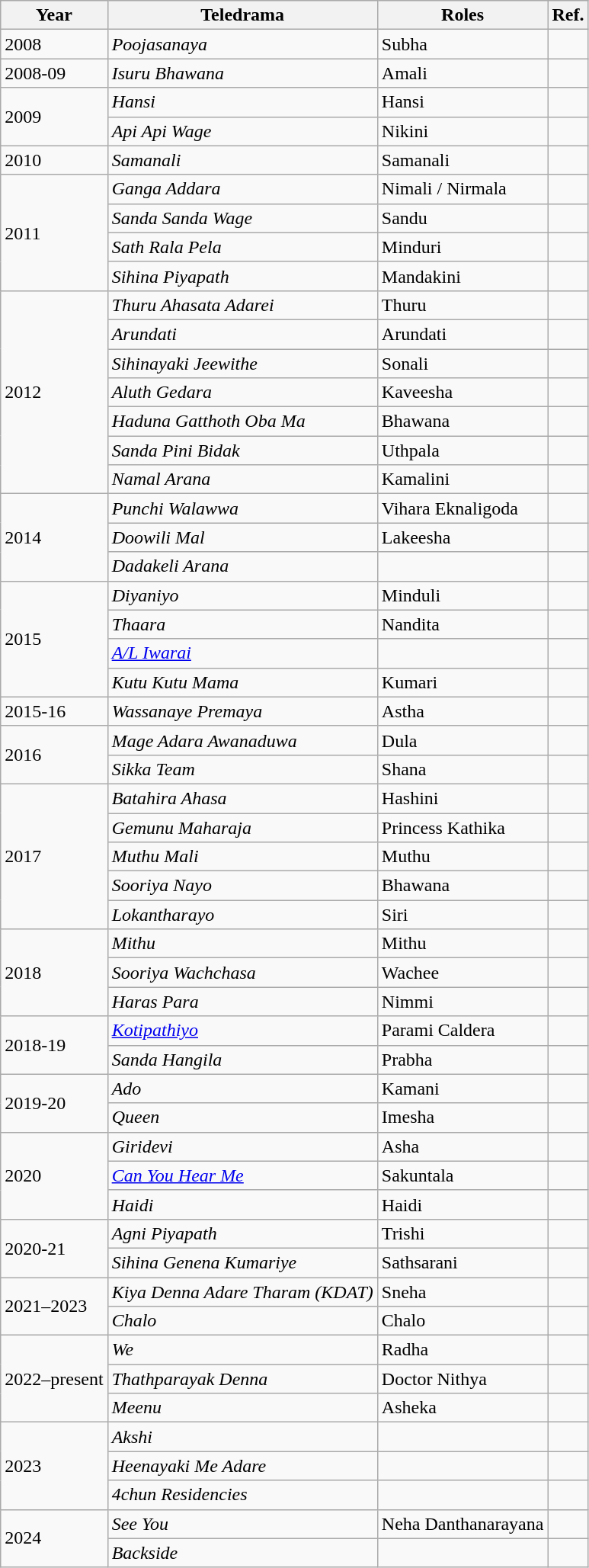<table class="wikitable">
<tr>
<th>Year</th>
<th>Teledrama</th>
<th>Roles</th>
<th>Ref.</th>
</tr>
<tr>
<td>2008</td>
<td><em>Poojasanaya</em></td>
<td>Subha</td>
<td></td>
</tr>
<tr>
<td>2008-09</td>
<td><em>Isuru Bhawana</em></td>
<td>Amali</td>
<td></td>
</tr>
<tr>
<td rowspan="2">2009</td>
<td><em>Hansi</em></td>
<td>Hansi</td>
<td></td>
</tr>
<tr>
<td><em>Api Api Wage</em></td>
<td>Nikini</td>
<td></td>
</tr>
<tr>
<td>2010</td>
<td><em>Samanali</em></td>
<td>Samanali</td>
<td></td>
</tr>
<tr>
<td rowspan="4">2011</td>
<td><em>Ganga Addara</em></td>
<td>Nimali / Nirmala</td>
<td></td>
</tr>
<tr>
<td><em>Sanda Sanda Wage</em></td>
<td>Sandu</td>
<td></td>
</tr>
<tr>
<td><em>Sath Rala Pela</em></td>
<td>Minduri</td>
<td></td>
</tr>
<tr>
<td><em>Sihina Piyapath</em></td>
<td>Mandakini</td>
<td></td>
</tr>
<tr>
<td rowspan="7">2012</td>
<td><em>Thuru Ahasata Adarei</em></td>
<td>Thuru</td>
<td></td>
</tr>
<tr>
<td><em>Arundati</em></td>
<td>Arundati</td>
<td></td>
</tr>
<tr>
<td><em>Sihinayaki Jeewithe</em></td>
<td>Sonali</td>
<td></td>
</tr>
<tr>
<td><em>Aluth Gedara</em></td>
<td>Kaveesha</td>
<td></td>
</tr>
<tr>
<td><em>Haduna Gatthoth Oba Ma</em></td>
<td>Bhawana</td>
<td></td>
</tr>
<tr>
<td><em>Sanda Pini Bidak</em></td>
<td>Uthpala</td>
<td></td>
</tr>
<tr>
<td><em>Namal Arana</em></td>
<td>Kamalini</td>
<td></td>
</tr>
<tr>
<td rowspan="3">2014</td>
<td><em>Punchi Walawwa</em></td>
<td>Vihara Eknaligoda</td>
<td></td>
</tr>
<tr>
<td><em>Doowili Mal</em></td>
<td>Lakeesha</td>
<td></td>
</tr>
<tr>
<td><em>Dadakeli Arana</em></td>
<td></td>
<td></td>
</tr>
<tr>
<td rowspan="4">2015</td>
<td><em>Diyaniyo</em></td>
<td>Minduli</td>
<td></td>
</tr>
<tr>
<td><em>Thaara</em></td>
<td>Nandita</td>
<td></td>
</tr>
<tr>
<td><em><a href='#'>A/L Iwarai</a></em></td>
<td></td>
<td></td>
</tr>
<tr>
<td><em>Kutu Kutu Mama</em></td>
<td>Kumari</td>
<td></td>
</tr>
<tr>
<td>2015-16</td>
<td><em>Wassanaye Premaya</em></td>
<td>Astha</td>
<td></td>
</tr>
<tr>
<td rowspan="2">2016</td>
<td><em>Mage Adara Awanaduwa</em></td>
<td>Dula</td>
<td></td>
</tr>
<tr>
<td><em>Sikka Team</em></td>
<td>Shana</td>
<td></td>
</tr>
<tr>
<td rowspan="5">2017</td>
<td><em>Batahira Ahasa</em></td>
<td>Hashini</td>
<td></td>
</tr>
<tr>
<td><em>Gemunu Maharaja</em></td>
<td>Princess Kathika</td>
<td></td>
</tr>
<tr>
<td><em>Muthu Mali</em></td>
<td>Muthu</td>
<td></td>
</tr>
<tr>
<td><em>Sooriya Nayo</em></td>
<td>Bhawana</td>
<td></td>
</tr>
<tr>
<td><em>Lokantharayo</em></td>
<td>Siri</td>
<td></td>
</tr>
<tr>
<td rowspan="3">2018</td>
<td><em>Mithu</em></td>
<td>Mithu</td>
<td></td>
</tr>
<tr>
<td><em>Sooriya Wachchasa</em></td>
<td>Wachee</td>
<td></td>
</tr>
<tr>
<td><em>Haras Para</em></td>
<td>Nimmi</td>
<td></td>
</tr>
<tr>
<td rowspan="2">2018-19</td>
<td><em><a href='#'>Kotipathiyo</a></em></td>
<td>Parami Caldera</td>
<td></td>
</tr>
<tr>
<td><em>Sanda Hangila</em></td>
<td>Prabha</td>
<td></td>
</tr>
<tr>
<td rowspan="2">2019-20</td>
<td><em>Ado</em></td>
<td>Kamani</td>
<td></td>
</tr>
<tr>
<td><em>Queen</em></td>
<td>Imesha</td>
<td></td>
</tr>
<tr>
<td rowspan="3">2020</td>
<td><em>Giridevi</em></td>
<td>Asha</td>
<td></td>
</tr>
<tr>
<td><em><a href='#'>Can You Hear Me</a></em></td>
<td>Sakuntala</td>
<td></td>
</tr>
<tr>
<td><em>Haidi</em></td>
<td>Haidi</td>
<td></td>
</tr>
<tr>
<td rowspan="2">2020-21</td>
<td><em>Agni Piyapath</em></td>
<td>Trishi</td>
<td></td>
</tr>
<tr>
<td><em>Sihina Genena Kumariye</em></td>
<td>Sathsarani</td>
<td></td>
</tr>
<tr>
<td rowspan="2">2021–2023</td>
<td><em>Kiya Denna Adare Tharam (KDAT)</em></td>
<td>Sneha</td>
<td></td>
</tr>
<tr>
<td><em>Chalo</em></td>
<td>Chalo</td>
<td></td>
</tr>
<tr>
<td rowspan="3">2022–present</td>
<td><em>We</em></td>
<td>Radha</td>
<td></td>
</tr>
<tr>
<td><em>Thathparayak Denna</em></td>
<td>Doctor Nithya</td>
<td></td>
</tr>
<tr>
<td><em>Meenu</em></td>
<td>Asheka</td>
<td></td>
</tr>
<tr>
<td rowspan="3">2023</td>
<td><em>Akshi</em></td>
<td></td>
<td></td>
</tr>
<tr>
<td><em>Heenayaki Me Adare</em></td>
<td></td>
<td></td>
</tr>
<tr>
<td><em>4chun Residencies</em></td>
<td></td>
<td></td>
</tr>
<tr>
<td rowspan="2">2024</td>
<td><em>See You</em></td>
<td>Neha Danthanarayana</td>
<td></td>
</tr>
<tr>
<td><em>Backside</em></td>
<td></td>
<td></td>
</tr>
</table>
